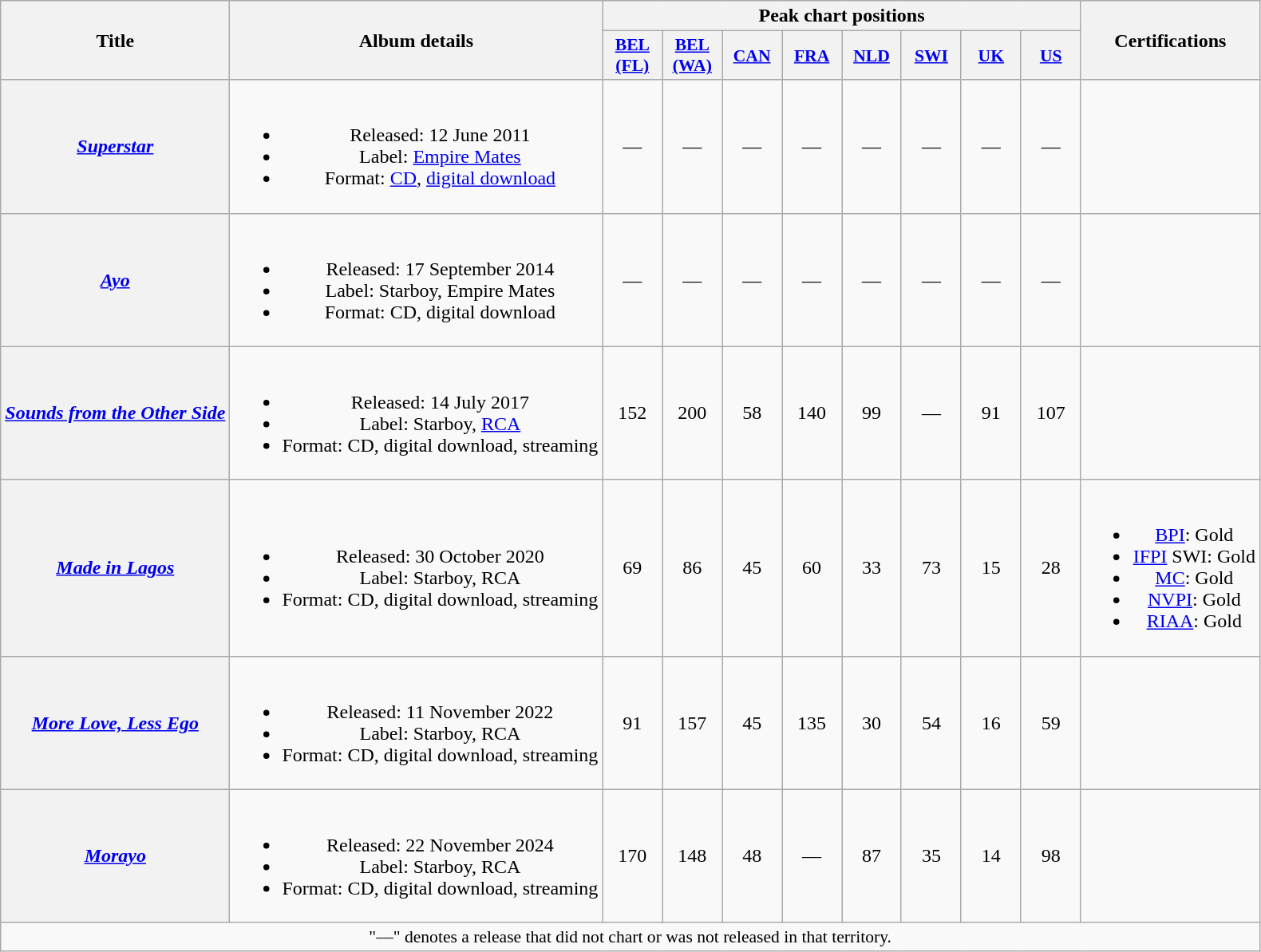<table class="wikitable plainrowheaders" style="text-align:center;">
<tr>
<th scope="col" rowspan="2">Title</th>
<th scope="col" rowspan="2">Album details</th>
<th scope="col" colspan="8">Peak chart positions</th>
<th scope="col" rowspan="2">Certifications</th>
</tr>
<tr>
<th scope="col" style="width:3em;font-size:90%;"><a href='#'>BEL<br>(FL)</a><br></th>
<th scope="col" style="width:3em;font-size:90%;"><a href='#'>BEL<br>(WA)</a><br></th>
<th scope="col" style="width:3em;font-size:90%;"><a href='#'>CAN</a><br></th>
<th scope="col" style="width:3em;font-size:90%;"><a href='#'>FRA</a><br></th>
<th scope="col" style="width:3em;font-size:90%;"><a href='#'>NLD</a><br></th>
<th scope="col" style="width:3em;font-size:90%;"><a href='#'>SWI</a><br></th>
<th scope="col" style="width:3em;font-size:90%;"><a href='#'>UK</a><br></th>
<th scope="col" style="width:3em;font-size:90%;"><a href='#'>US</a><br></th>
</tr>
<tr>
<th scope="row"><em><a href='#'>Superstar</a></em></th>
<td><br><ul><li>Released: 12 June 2011</li><li>Label: <a href='#'>Empire Mates</a></li><li>Format: <a href='#'>CD</a>, <a href='#'>digital download</a></li></ul></td>
<td>—</td>
<td>—</td>
<td>—</td>
<td>—</td>
<td>—</td>
<td>—</td>
<td>—</td>
<td>—</td>
<td></td>
</tr>
<tr>
<th scope="row"><em><a href='#'>Ayo</a></em></th>
<td><br><ul><li>Released: 17 September 2014</li><li>Label: Starboy, Empire Mates</li><li>Format: CD, digital download</li></ul></td>
<td>—</td>
<td>—</td>
<td>—</td>
<td>—</td>
<td>—</td>
<td>—</td>
<td>—</td>
<td>—</td>
<td></td>
</tr>
<tr>
<th scope="row"><em><a href='#'>Sounds from the Other Side</a></em></th>
<td><br><ul><li>Released: 14 July 2017</li><li>Label: Starboy, <a href='#'>RCA</a></li><li>Format: CD, digital download, streaming</li></ul></td>
<td>152</td>
<td>200</td>
<td>58</td>
<td>140</td>
<td>99</td>
<td>—</td>
<td>91</td>
<td>107</td>
<td></td>
</tr>
<tr>
<th scope="row"><em><a href='#'>Made in Lagos</a></em></th>
<td><br><ul><li>Released: 30 October 2020</li><li>Label: Starboy, RCA</li><li>Format: CD, digital download, streaming</li></ul></td>
<td>69</td>
<td>86</td>
<td>45</td>
<td>60</td>
<td>33</td>
<td>73</td>
<td>15</td>
<td>28</td>
<td><br><ul><li><a href='#'>BPI</a>: Gold</li><li><a href='#'>IFPI</a> SWI: Gold</li><li><a href='#'>MC</a>: Gold</li><li><a href='#'>NVPI</a>: Gold</li><li><a href='#'>RIAA</a>: Gold</li></ul></td>
</tr>
<tr>
<th scope="row"><em><a href='#'>More Love, Less Ego</a></em></th>
<td><br><ul><li>Released: 11 November 2022</li><li>Label: Starboy, RCA</li><li>Format: CD, digital download, streaming</li></ul></td>
<td>91</td>
<td>157</td>
<td>45</td>
<td>135</td>
<td>30</td>
<td>54</td>
<td>16</td>
<td>59</td>
<td></td>
</tr>
<tr>
<th scope="row"><em><a href='#'>Morayo</a></em></th>
<td><br><ul><li>Released: 22 November 2024</li><li>Label: Starboy, RCA</li><li>Format: CD, digital download, streaming</li></ul></td>
<td>170</td>
<td>148</td>
<td>48</td>
<td>—</td>
<td>87</td>
<td>35</td>
<td>14</td>
<td>98</td>
<td></td>
</tr>
<tr>
<td colspan="11" style="font-size:90%">"—" denotes a release that did not chart or was not released in that territory.</td>
</tr>
</table>
